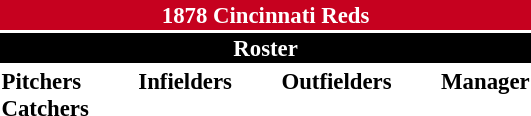<table class="toccolours" style="font-size: 95%;">
<tr>
<th colspan="10" style="background-color: #c6011f; color: white; text-align: center;">1878 Cincinnati Reds</th>
</tr>
<tr>
<td colspan="10" style="background-color: black; color: white; text-align: center;"><strong>Roster</strong></td>
</tr>
<tr>
<td valign="top"><strong>Pitchers</strong><br>

<strong>Catchers</strong>
</td>
<td width="25px"></td>
<td valign="top"><strong>Infielders</strong><br>


</td>
<td width="25px"></td>
<td valign="top"><strong>Outfielders</strong><br>


</td>
<td width="25px"></td>
<td valign="top"><strong>Manager</strong><br></td>
</tr>
</table>
